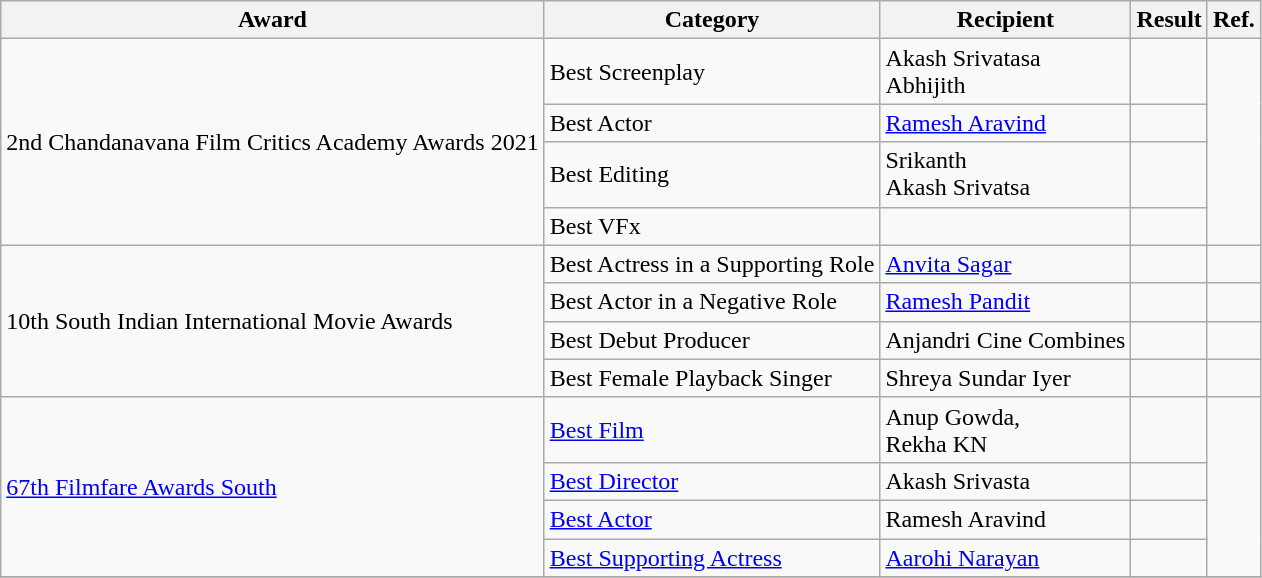<table class=wikitable>
<tr>
<th>Award</th>
<th>Category</th>
<th>Recipient</th>
<th>Result</th>
<th>Ref.</th>
</tr>
<tr>
<td rowspan=4>2nd Chandanavana Film Critics Academy Awards 2021</td>
<td>Best Screenplay</td>
<td>Akash Srivatasa <br>Abhijith</td>
<td></td>
<td rowspan=4><br><br></td>
</tr>
<tr>
<td>Best Actor</td>
<td><a href='#'>Ramesh Aravind</a></td>
<td></td>
</tr>
<tr>
<td>Best Editing</td>
<td>Srikanth <br>Akash Srivatsa</td>
<td></td>
</tr>
<tr>
<td>Best VFx</td>
<td></td>
<td></td>
</tr>
<tr>
<td rowspan=4>10th South Indian International Movie Awards</td>
<td>Best Actress in a Supporting Role</td>
<td><a href='#'>Anvita Sagar</a></td>
<td></td>
<td></td>
</tr>
<tr>
<td>Best Actor in a Negative Role</td>
<td><a href='#'>Ramesh Pandit</a></td>
<td></td>
<td></td>
</tr>
<tr>
<td>Best Debut Producer</td>
<td>Anjandri Cine Combines</td>
<td></td>
<td></td>
</tr>
<tr>
<td>Best Female Playback Singer</td>
<td>Shreya Sundar Iyer</td>
<td></td>
<td></td>
</tr>
<tr>
<td rowspan=4><a href='#'>67th Filmfare Awards South</a></td>
<td><a href='#'>Best Film</a></td>
<td>Anup Gowda,<br>Rekha KN</td>
<td></td>
<td rowspan=4></td>
</tr>
<tr>
<td><a href='#'>Best Director</a></td>
<td>Akash Srivasta</td>
<td></td>
</tr>
<tr>
<td><a href='#'>Best Actor</a></td>
<td>Ramesh Aravind</td>
<td></td>
</tr>
<tr>
<td><a href='#'>Best Supporting Actress</a></td>
<td><a href='#'>Aarohi Narayan</a></td>
<td></td>
</tr>
<tr>
</tr>
</table>
